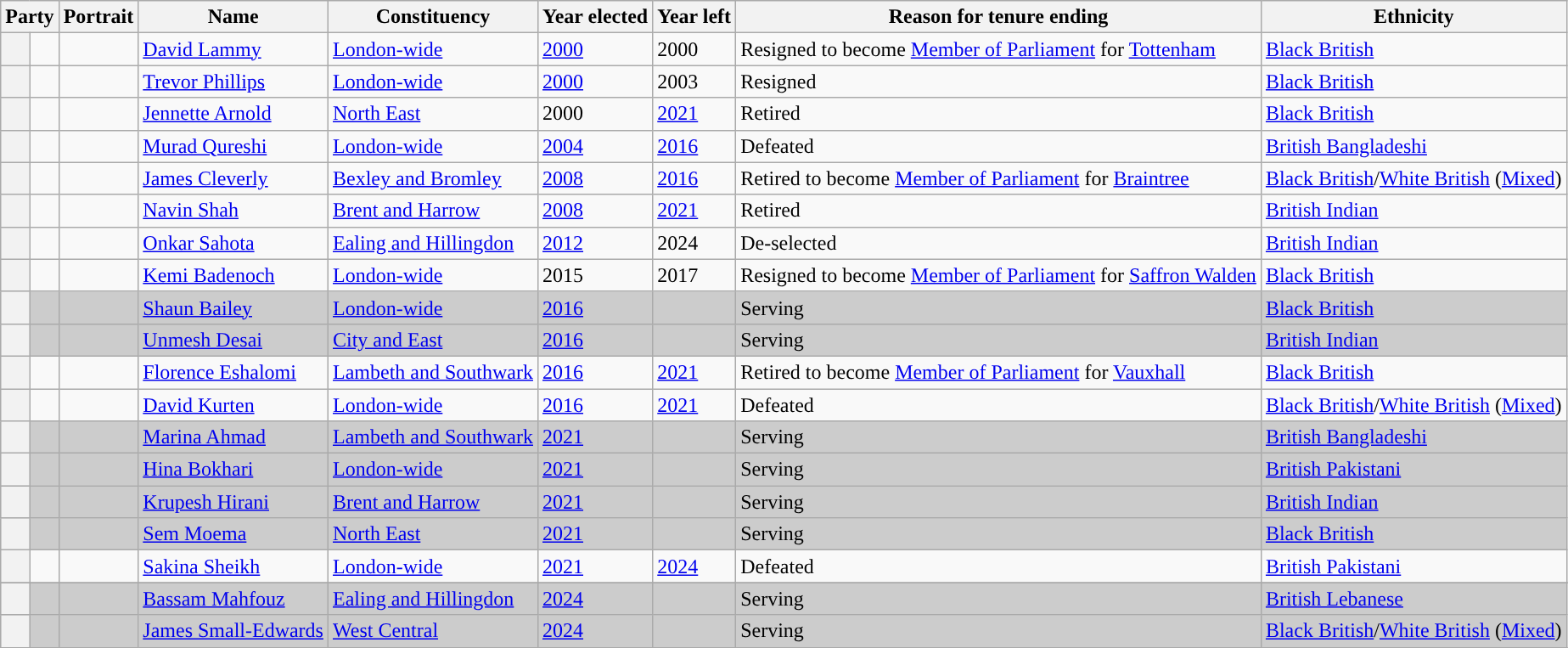<table class="wikitable sortable">
<tr>
<th colspan=2>Party</th>
<th>Portrait</th>
<th>Name</th>
<th>Constituency</th>
<th>Year elected</th>
<th>Year left</th>
<th>Reason for tenure ending</th>
<th>Ethnicity</th>
</tr>
<tr>
<th style="background-color: "></th>
<td></td>
<td></td>
<td><a href='#'>David Lammy</a></td>
<td><a href='#'>London-wide</a></td>
<td><a href='#'>2000</a></td>
<td>2000</td>
<td>Resigned to become <a href='#'>Member of Parliament</a> for <a href='#'>Tottenham</a></td>
<td><a href='#'>Black British</a></td>
</tr>
<tr>
<th style="background-color: "></th>
<td></td>
<td></td>
<td><a href='#'>Trevor Phillips</a></td>
<td><a href='#'>London-wide</a></td>
<td><a href='#'>2000</a></td>
<td>2003</td>
<td>Resigned</td>
<td><a href='#'>Black British</a></td>
</tr>
<tr>
<th style="background-color: "></th>
<td></td>
<td></td>
<td><a href='#'>Jennette Arnold</a></td>
<td><a href='#'>North East</a></td>
<td>2000</td>
<td><a href='#'>2021</a></td>
<td>Retired</td>
<td><a href='#'>Black British</a></td>
</tr>
<tr>
<th style="background-color: "></th>
<td></td>
<td></td>
<td><a href='#'>Murad Qureshi</a></td>
<td><a href='#'>London-wide</a></td>
<td><a href='#'>2004</a></td>
<td><a href='#'>2016</a></td>
<td>Defeated</td>
<td><a href='#'>British Bangladeshi</a></td>
</tr>
<tr>
<th style="background-color: "></th>
<td></td>
<td></td>
<td><a href='#'>James Cleverly</a></td>
<td><a href='#'>Bexley and Bromley</a></td>
<td><a href='#'>2008</a></td>
<td><a href='#'>2016</a></td>
<td>Retired to become <a href='#'>Member of Parliament</a> for <a href='#'>Braintree</a></td>
<td><a href='#'>Black British</a>/<a href='#'>White British</a> (<a href='#'>Mixed</a>)</td>
</tr>
<tr>
<th style="background-color: "></th>
<td></td>
<td></td>
<td><a href='#'>Navin Shah</a></td>
<td><a href='#'>Brent and Harrow</a></td>
<td><a href='#'>2008</a></td>
<td><a href='#'>2021</a></td>
<td>Retired</td>
<td><a href='#'>British Indian</a></td>
</tr>
<tr>
<th style="background-color: "></th>
<td></td>
<td></td>
<td><a href='#'>Onkar Sahota</a></td>
<td><a href='#'>Ealing and Hillingdon</a></td>
<td><a href='#'>2012</a></td>
<td>2024</td>
<td>De-selected</td>
<td><a href='#'>British Indian</a></td>
</tr>
<tr>
<th style="background-color: "></th>
<td></td>
<td></td>
<td><a href='#'>Kemi Badenoch</a></td>
<td><a href='#'>London-wide</a></td>
<td>2015</td>
<td>2017</td>
<td>Resigned to become <a href='#'>Member of Parliament</a> for <a href='#'>Saffron Walden</a></td>
<td><a href='#'>Black British</a></td>
</tr>
<tr style="background:#ccc;">
<th style="background-color: "></th>
<td></td>
<td></td>
<td><a href='#'>Shaun Bailey</a></td>
<td><a href='#'>London-wide</a></td>
<td><a href='#'>2016</a></td>
<td></td>
<td>Serving</td>
<td><a href='#'>Black British</a></td>
</tr>
<tr style="background:#ccc;">
<th style="background-color: "></th>
<td></td>
<td></td>
<td><a href='#'>Unmesh Desai</a></td>
<td><a href='#'>City and East</a></td>
<td><a href='#'>2016</a></td>
<td></td>
<td>Serving</td>
<td><a href='#'>British Indian</a></td>
</tr>
<tr>
<th style="background-color: "></th>
<td></td>
<td></td>
<td><a href='#'>Florence Eshalomi</a></td>
<td><a href='#'>Lambeth and Southwark</a></td>
<td><a href='#'>2016</a></td>
<td><a href='#'>2021</a></td>
<td>Retired to become <a href='#'>Member of Parliament</a> for <a href='#'>Vauxhall</a></td>
<td><a href='#'>Black British</a></td>
</tr>
<tr>
<th style="background-color: "></th>
<td></td>
<td></td>
<td><a href='#'>David Kurten</a></td>
<td><a href='#'>London-wide</a></td>
<td><a href='#'>2016</a></td>
<td><a href='#'>2021</a></td>
<td>Defeated</td>
<td><a href='#'>Black British</a>/<a href='#'>White British</a> (<a href='#'>Mixed</a>)</td>
</tr>
<tr style="background:#ccc;">
<th style="background-color: "></th>
<td></td>
<td></td>
<td><a href='#'>Marina Ahmad</a></td>
<td><a href='#'>Lambeth and Southwark</a></td>
<td><a href='#'>2021</a></td>
<td></td>
<td>Serving</td>
<td><a href='#'>British Bangladeshi</a></td>
</tr>
<tr style="background:#ccc;">
<th style="background-color: "></th>
<td></td>
<td></td>
<td><a href='#'>Hina Bokhari</a></td>
<td><a href='#'>London-wide</a></td>
<td><a href='#'>2021</a></td>
<td></td>
<td>Serving</td>
<td><a href='#'>British Pakistani</a></td>
</tr>
<tr style="background:#ccc;">
<th style="background-color: "></th>
<td></td>
<td></td>
<td><a href='#'>Krupesh Hirani</a></td>
<td><a href='#'>Brent and Harrow</a></td>
<td><a href='#'>2021</a></td>
<td></td>
<td>Serving</td>
<td><a href='#'>British Indian</a></td>
</tr>
<tr style="background:#ccc;">
<th style="background-color: "></th>
<td></td>
<td></td>
<td><a href='#'>Sem Moema</a></td>
<td><a href='#'>North East</a></td>
<td><a href='#'>2021</a></td>
<td></td>
<td>Serving</td>
<td><a href='#'>Black British</a></td>
</tr>
<tr>
<th style="background-color: "></th>
<td></td>
<td></td>
<td><a href='#'>Sakina Sheikh</a></td>
<td><a href='#'>London-wide</a></td>
<td><a href='#'>2021</a></td>
<td><a href='#'>2024</a></td>
<td>Defeated</td>
<td><a href='#'>British Pakistani</a></td>
</tr>
<tr>
</tr>
<tr style="background:#ccc;">
<th style="background-color: "></th>
<td></td>
<td></td>
<td><a href='#'>Bassam Mahfouz</a></td>
<td><a href='#'>Ealing and Hillingdon</a></td>
<td><a href='#'>2024</a></td>
<td></td>
<td>Serving</td>
<td><a href='#'>British Lebanese</a></td>
</tr>
<tr style="background:#ccc;">
<th style="background-color: "></th>
<td></td>
<td></td>
<td><a href='#'>James Small-Edwards</a></td>
<td><a href='#'>West Central</a></td>
<td><a href='#'>2024</a></td>
<td></td>
<td>Serving</td>
<td><a href='#'>Black British</a>/<a href='#'>White British</a> (<a href='#'>Mixed</a>)</td>
</tr>
<tr>
</tr>
</table>
